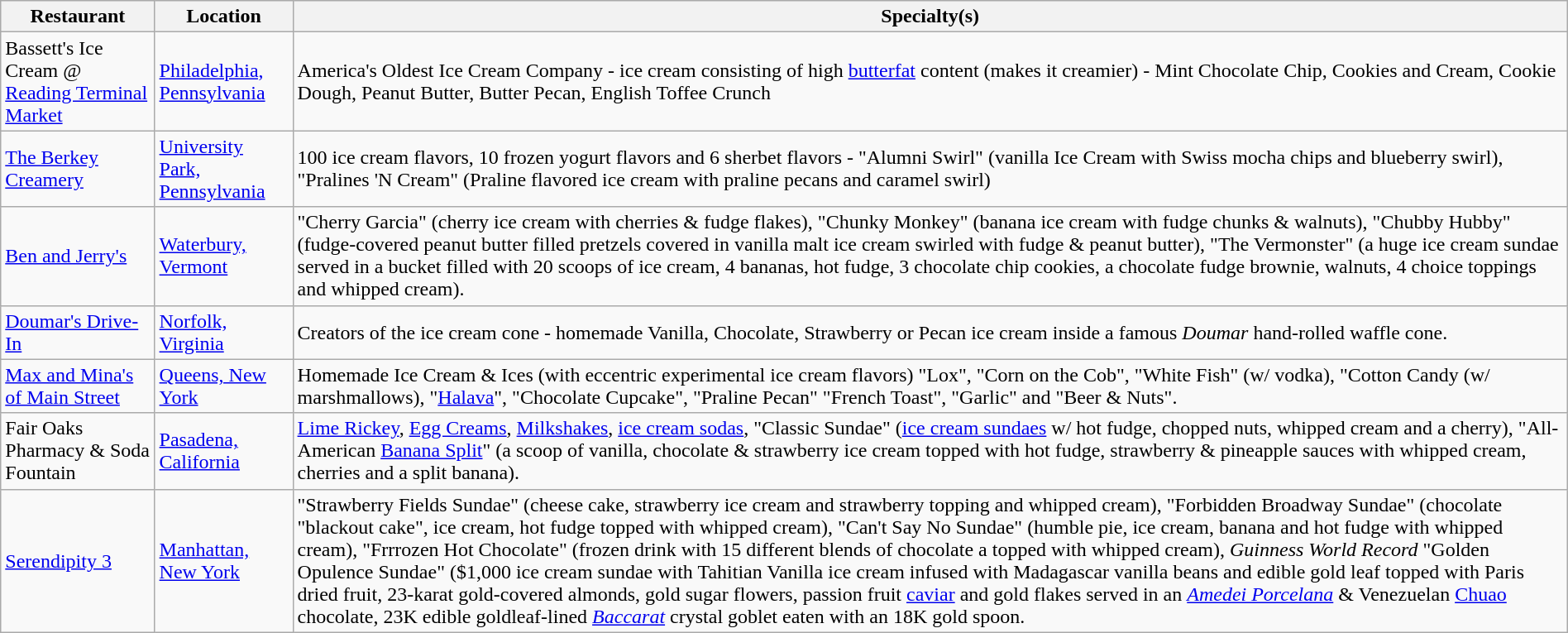<table class="wikitable" style="width:100%;">
<tr>
<th>Restaurant</th>
<th>Location</th>
<th>Specialty(s)</th>
</tr>
<tr>
<td>Bassett's Ice Cream @ <a href='#'>Reading Terminal Market</a></td>
<td><a href='#'>Philadelphia, Pennsylvania</a></td>
<td>America's Oldest Ice Cream Company - ice cream consisting of high <a href='#'>butterfat</a> content (makes it creamier) - Mint Chocolate Chip, Cookies and Cream, Cookie Dough, Peanut Butter, Butter Pecan, English Toffee Crunch</td>
</tr>
<tr>
<td><a href='#'>The Berkey Creamery</a></td>
<td><a href='#'>University Park, Pennsylvania</a></td>
<td>100 ice cream flavors, 10 frozen yogurt flavors and 6 sherbet flavors - "Alumni Swirl" (vanilla Ice Cream with Swiss mocha chips and blueberry swirl), "Pralines 'N Cream" (Praline flavored ice cream with praline pecans and caramel swirl)</td>
</tr>
<tr>
<td><a href='#'>Ben and Jerry's</a></td>
<td><a href='#'>Waterbury, Vermont</a></td>
<td>"Cherry Garcia" (cherry ice cream with cherries & fudge flakes), "Chunky Monkey" (banana ice cream with fudge chunks & walnuts), "Chubby Hubby" (fudge-covered peanut butter filled pretzels covered in vanilla malt ice cream swirled with fudge & peanut butter), "The Vermonster" (a huge ice cream sundae served in a bucket filled with 20 scoops of ice cream, 4 bananas, hot fudge, 3 chocolate chip cookies, a chocolate fudge brownie, walnuts, 4 choice toppings and whipped cream).</td>
</tr>
<tr>
<td><a href='#'>Doumar's Drive-In</a></td>
<td><a href='#'>Norfolk, Virginia</a></td>
<td>Creators of the  ice cream cone - homemade Vanilla, Chocolate, Strawberry or Pecan ice cream inside a famous <em>Doumar</em> hand-rolled waffle cone.</td>
</tr>
<tr>
<td><a href='#'>Max and Mina's of Main Street</a></td>
<td><a href='#'>Queens, New York</a></td>
<td>Homemade Ice Cream & Ices (with eccentric experimental ice cream flavors) "Lox", "Corn on the Cob", "White Fish" (w/ vodka), "Cotton Candy (w/ marshmallows), "<a href='#'>Halava</a>", "Chocolate Cupcake", "Praline Pecan" "French Toast", "Garlic" and "Beer & Nuts".</td>
</tr>
<tr>
<td>Fair Oaks Pharmacy & Soda Fountain</td>
<td><a href='#'>Pasadena, California</a></td>
<td><a href='#'>Lime Rickey</a>, <a href='#'>Egg Creams</a>, <a href='#'>Milkshakes</a>, <a href='#'>ice cream sodas</a>, "Classic Sundae" (<a href='#'>ice cream sundaes</a> w/ hot fudge, chopped nuts, whipped cream and a cherry), "All-American <a href='#'>Banana Split</a>" (a scoop of vanilla, chocolate & strawberry ice cream topped with hot fudge, strawberry & pineapple sauces with whipped cream, cherries and a split banana).</td>
</tr>
<tr>
<td><a href='#'>Serendipity 3</a></td>
<td><a href='#'>Manhattan, New York</a></td>
<td>"Strawberry Fields Sundae" (cheese cake, strawberry ice cream and strawberry topping and whipped cream), "Forbidden Broadway Sundae" (chocolate "blackout cake", ice cream, hot fudge topped with whipped cream), "Can't Say No Sundae" (humble pie, ice cream, banana and hot fudge with whipped cream), "Frrrozen Hot Chocolate" (frozen drink with 15 different blends of chocolate a topped with whipped cream), <em>Guinness World Record</em> "Golden Opulence Sundae" ($1,000 ice cream sundae with Tahitian Vanilla ice cream infused with Madagascar vanilla beans and edible gold leaf topped with Paris dried fruit, 23-karat gold-covered almonds, gold sugar flowers, passion fruit <a href='#'>caviar</a> and gold flakes served in an <em><a href='#'>Amedei Porcelana</a></em> & Venezuelan <a href='#'>Chuao</a> chocolate, 23K edible goldleaf-lined <em><a href='#'>Baccarat</a></em> crystal goblet eaten with an 18K gold spoon.</td>
</tr>
</table>
